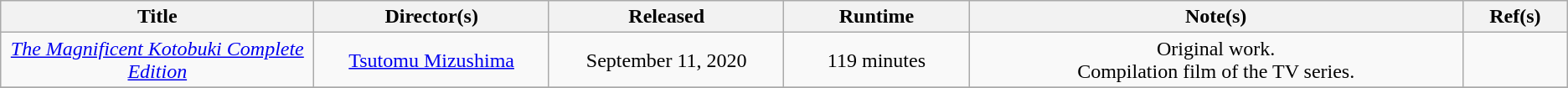<table class="wikitable sortable" style="text-align:center; margin=auto; ">
<tr>
<th scope="col" width=20%>Title</th>
<th scope="col" width=15%>Director(s)</th>
<th scope="col" width=15%>Released</th>
<th scope="col" class="unsortable">Runtime</th>
<th scope="col" class="unsortable">Note(s)</th>
<th scope="col" class="unsortable">Ref(s)</th>
</tr>
<tr>
<td><em><a href='#'>The Magnificent Kotobuki Complete Edition</a></em></td>
<td><a href='#'>Tsutomu Mizushima</a></td>
<td>September 11, 2020</td>
<td>119 minutes</td>
<td>Original work.<br>Compilation film of the TV series.</td>
<td></td>
</tr>
<tr>
</tr>
</table>
